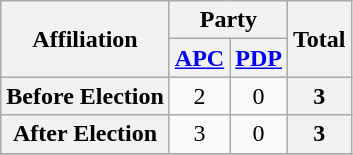<table class="wikitable" style="text-align:center">
<tr>
<th rowspan="2">Affiliation</th>
<th colspan="2">Party</th>
<th rowspan="2">Total</th>
</tr>
<tr>
<th><a href='#'>APC</a></th>
<th><a href='#'>PDP</a></th>
</tr>
<tr>
<th>Before Election</th>
<td>2</td>
<td>0</td>
<th>3</th>
</tr>
<tr>
<th>After Election</th>
<td>3</td>
<td>0</td>
<th>3</th>
</tr>
<tr>
</tr>
</table>
